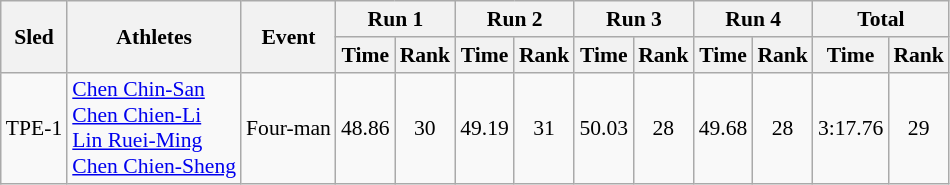<table class="wikitable"  border="1" style="font-size:90%">
<tr>
<th rowspan="2">Sled</th>
<th rowspan="2">Athletes</th>
<th rowspan="2">Event</th>
<th colspan="2">Run 1</th>
<th colspan="2">Run 2</th>
<th colspan="2">Run 3</th>
<th colspan="2">Run 4</th>
<th colspan="2">Total</th>
</tr>
<tr>
<th>Time</th>
<th>Rank</th>
<th>Time</th>
<th>Rank</th>
<th>Time</th>
<th>Rank</th>
<th>Time</th>
<th>Rank</th>
<th>Time</th>
<th>Rank</th>
</tr>
<tr>
<td align="center">TPE-1</td>
<td><a href='#'>Chen Chin-San</a><br><a href='#'>Chen Chien-Li</a><br><a href='#'>Lin Ruei-Ming</a><br><a href='#'>Chen Chien-Sheng</a></td>
<td>Four-man</td>
<td align="center">48.86</td>
<td align="center">30</td>
<td align="center">49.19</td>
<td align="center">31</td>
<td align="center">50.03</td>
<td align="center">28</td>
<td align="center">49.68</td>
<td align="center">28</td>
<td align="center">3:17.76</td>
<td align="center">29</td>
</tr>
</table>
